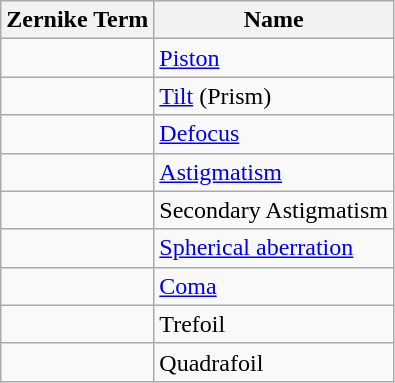<table class="wikitable">
<tr>
<th>Zernike Term</th>
<th>Name</th>
</tr>
<tr>
<td></td>
<td><a href='#'>Piston</a></td>
</tr>
<tr>
<td></td>
<td><a href='#'>Tilt</a> (Prism)</td>
</tr>
<tr>
<td></td>
<td><a href='#'>Defocus</a></td>
</tr>
<tr>
<td></td>
<td><a href='#'>Astigmatism</a></td>
</tr>
<tr>
<td></td>
<td>Secondary Astigmatism</td>
</tr>
<tr>
<td></td>
<td><a href='#'>Spherical aberration</a></td>
</tr>
<tr>
<td></td>
<td><a href='#'>Coma</a></td>
</tr>
<tr>
<td></td>
<td>Trefoil</td>
</tr>
<tr>
<td></td>
<td>Quadrafoil</td>
</tr>
</table>
